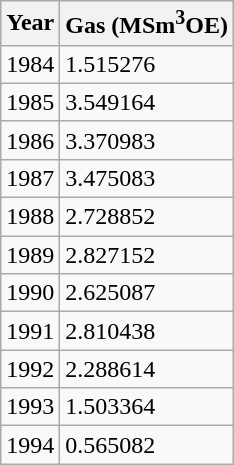<table class="wikitable">
<tr>
<th>Year</th>
<th>Gas (MSm<sup>3</sup>OE)</th>
</tr>
<tr>
<td>1984</td>
<td>1.515276</td>
</tr>
<tr>
<td>1985</td>
<td>3.549164</td>
</tr>
<tr>
<td>1986</td>
<td>3.370983</td>
</tr>
<tr>
<td>1987</td>
<td>3.475083</td>
</tr>
<tr>
<td>1988</td>
<td>2.728852</td>
</tr>
<tr>
<td>1989</td>
<td>2.827152</td>
</tr>
<tr>
<td>1990</td>
<td>2.625087</td>
</tr>
<tr>
<td>1991</td>
<td>2.810438</td>
</tr>
<tr>
<td>1992</td>
<td>2.288614</td>
</tr>
<tr>
<td>1993</td>
<td>1.503364</td>
</tr>
<tr>
<td>1994</td>
<td>0.565082</td>
</tr>
</table>
